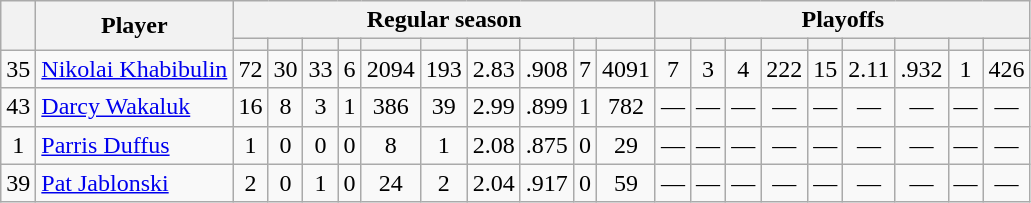<table class="wikitable plainrowheaders" style="text-align:center;">
<tr>
<th scope="col" rowspan="2"></th>
<th scope="col" rowspan="2">Player</th>
<th scope=colgroup colspan=10>Regular season</th>
<th scope=colgroup colspan=9>Playoffs</th>
</tr>
<tr>
<th scope="col"></th>
<th scope="col"></th>
<th scope="col"></th>
<th scope="col"></th>
<th scope="col"></th>
<th scope="col"></th>
<th scope="col"></th>
<th scope="col"></th>
<th scope="col"></th>
<th scope="col"></th>
<th scope="col"></th>
<th scope="col"></th>
<th scope="col"></th>
<th scope="col"></th>
<th scope="col"></th>
<th scope="col"></th>
<th scope="col"></th>
<th scope="col"></th>
<th scope="col"></th>
</tr>
<tr>
<td scope="row">35</td>
<td align="left"><a href='#'>Nikolai Khabibulin</a></td>
<td>72</td>
<td>30</td>
<td>33</td>
<td>6</td>
<td>2094</td>
<td>193</td>
<td>2.83</td>
<td>.908</td>
<td>7</td>
<td>4091</td>
<td>7</td>
<td>3</td>
<td>4</td>
<td>222</td>
<td>15</td>
<td>2.11</td>
<td>.932</td>
<td>1</td>
<td>426</td>
</tr>
<tr>
<td scope="row">43</td>
<td align="left"><a href='#'>Darcy Wakaluk</a></td>
<td>16</td>
<td>8</td>
<td>3</td>
<td>1</td>
<td>386</td>
<td>39</td>
<td>2.99</td>
<td>.899</td>
<td>1</td>
<td>782</td>
<td>—</td>
<td>—</td>
<td>—</td>
<td>—</td>
<td>—</td>
<td>—</td>
<td>—</td>
<td>—</td>
<td>—</td>
</tr>
<tr>
<td scope="row">1</td>
<td align="left"><a href='#'>Parris Duffus</a></td>
<td>1</td>
<td>0</td>
<td>0</td>
<td>0</td>
<td>8</td>
<td>1</td>
<td>2.08</td>
<td>.875</td>
<td>0</td>
<td>29</td>
<td>—</td>
<td>—</td>
<td>—</td>
<td>—</td>
<td>—</td>
<td>—</td>
<td>—</td>
<td>—</td>
<td>—</td>
</tr>
<tr>
<td scope="row">39</td>
<td align="left"><a href='#'>Pat Jablonski</a></td>
<td>2</td>
<td>0</td>
<td>1</td>
<td>0</td>
<td>24</td>
<td>2</td>
<td>2.04</td>
<td>.917</td>
<td>0</td>
<td>59</td>
<td>—</td>
<td>—</td>
<td>—</td>
<td>—</td>
<td>—</td>
<td>—</td>
<td>—</td>
<td>—</td>
<td>—</td>
</tr>
</table>
